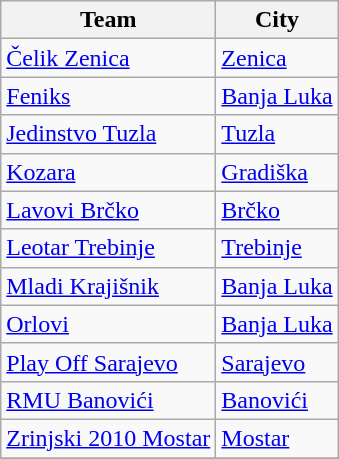<table class="wikitable">
<tr>
<th>Team</th>
<th>City</th>
</tr>
<tr>
<td><a href='#'>Čelik Zenica</a></td>
<td><a href='#'>Zenica</a></td>
</tr>
<tr>
<td><a href='#'>Feniks</a></td>
<td><a href='#'>Banja Luka</a></td>
</tr>
<tr>
<td><a href='#'>Jedinstvo Tuzla</a></td>
<td><a href='#'>Tuzla</a></td>
</tr>
<tr>
<td><a href='#'>Kozara</a></td>
<td><a href='#'>Gradiška</a></td>
</tr>
<tr>
<td><a href='#'>Lavovi Brčko</a></td>
<td><a href='#'>Brčko</a></td>
</tr>
<tr>
<td><a href='#'>Leotar Trebinje</a></td>
<td><a href='#'>Trebinje</a></td>
</tr>
<tr>
<td><a href='#'>Mladi Krajišnik</a></td>
<td><a href='#'>Banja Luka</a></td>
</tr>
<tr>
<td><a href='#'>Orlovi</a></td>
<td><a href='#'>Banja Luka</a></td>
</tr>
<tr>
<td><a href='#'>Play Off Sarajevo</a></td>
<td><a href='#'>Sarajevo</a></td>
</tr>
<tr>
<td><a href='#'>RMU Banovići</a></td>
<td><a href='#'>Banovići</a></td>
</tr>
<tr>
<td><a href='#'>Zrinjski 2010 Mostar</a></td>
<td><a href='#'>Mostar</a></td>
</tr>
<tr>
</tr>
</table>
